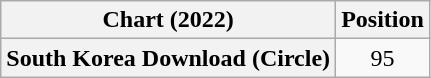<table class="wikitable plainrowheaders" style="text-align:center">
<tr>
<th scope="col">Chart (2022)</th>
<th scope="col">Position</th>
</tr>
<tr>
<th scope="row">South Korea Download (Circle)</th>
<td>95</td>
</tr>
</table>
